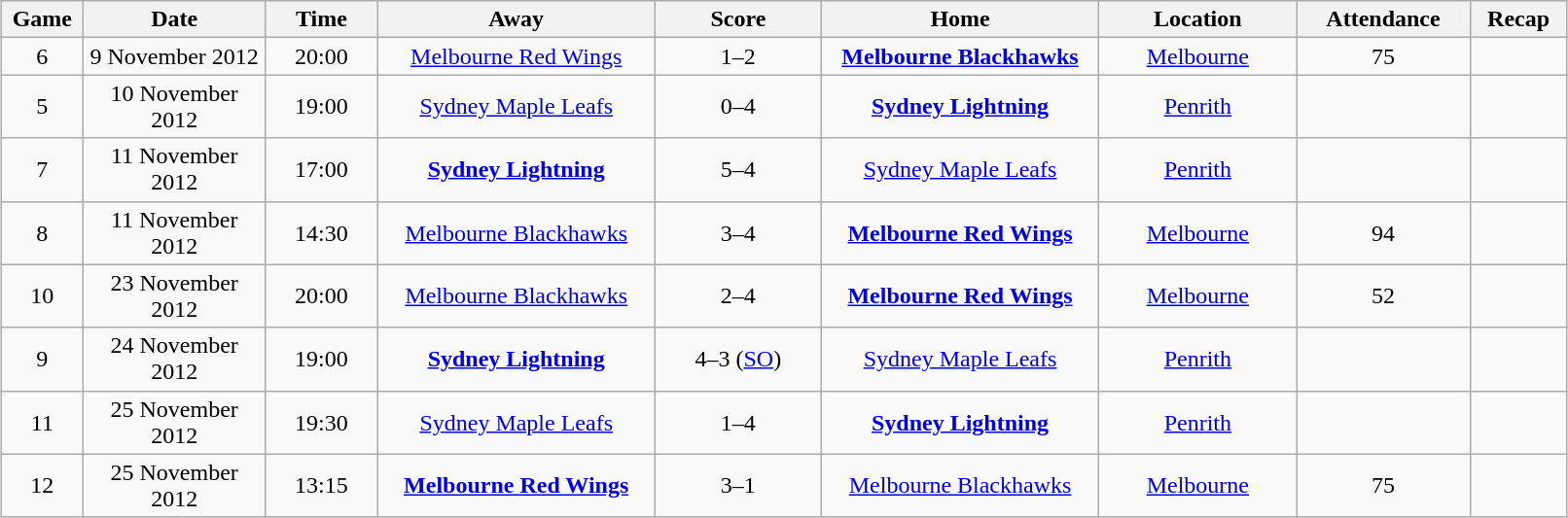<table class="wikitable" width="85%" style="margin: 1em auto 1em auto">
<tr>
<th width="1%">Game</th>
<th width="6%">Date</th>
<th width="4%">Time</th>
<th width="10%">Away</th>
<th width="6%">Score</th>
<th width="10%">Home</th>
<th width="7%">Location</th>
<th width="4%">Attendance</th>
<th width="2%">Recap</th>
</tr>
<tr align="center">
<td>6</td>
<td>9 November 2012</td>
<td>20:00</td>
<td><a href='#'>Melbourne Red Wings</a></td>
<td>1–2</td>
<td><strong><a href='#'>Melbourne Blackhawks</a></strong></td>
<td><a href='#'>Melbourne</a></td>
<td>75</td>
<td></td>
</tr>
<tr align="center">
<td>5</td>
<td>10 November 2012</td>
<td>19:00</td>
<td><a href='#'>Sydney Maple Leafs</a></td>
<td>0–4</td>
<td><strong><a href='#'>Sydney Lightning</a></strong></td>
<td><a href='#'>Penrith</a></td>
<td></td>
<td></td>
</tr>
<tr align="center">
<td>7</td>
<td>11 November 2012</td>
<td>17:00</td>
<td><strong><a href='#'>Sydney Lightning</a></strong></td>
<td>5–4</td>
<td><a href='#'>Sydney Maple Leafs</a></td>
<td><a href='#'>Penrith</a></td>
<td></td>
<td></td>
</tr>
<tr align="center">
<td>8</td>
<td>11 November 2012</td>
<td>14:30</td>
<td><a href='#'>Melbourne Blackhawks</a></td>
<td>3–4</td>
<td><strong><a href='#'>Melbourne Red Wings</a></strong></td>
<td><a href='#'>Melbourne</a></td>
<td>94</td>
<td></td>
</tr>
<tr align="center">
<td>10</td>
<td>23 November 2012</td>
<td>20:00</td>
<td><a href='#'>Melbourne Blackhawks</a></td>
<td>2–4</td>
<td><strong><a href='#'>Melbourne Red Wings</a></strong></td>
<td><a href='#'>Melbourne</a></td>
<td>52</td>
<td></td>
</tr>
<tr align="center">
<td>9</td>
<td>24 November 2012</td>
<td>19:00</td>
<td><strong><a href='#'>Sydney Lightning</a></strong></td>
<td>4–3 (<a href='#'>SO</a>)</td>
<td><a href='#'>Sydney Maple Leafs</a></td>
<td><a href='#'>Penrith</a></td>
<td></td>
<td></td>
</tr>
<tr align="center">
<td>11</td>
<td>25 November 2012</td>
<td>19:30</td>
<td><a href='#'>Sydney Maple Leafs</a></td>
<td>1–4</td>
<td><strong><a href='#'>Sydney Lightning</a></strong></td>
<td><a href='#'>Penrith</a></td>
<td></td>
<td></td>
</tr>
<tr align="center">
<td>12</td>
<td>25 November 2012</td>
<td>13:15</td>
<td><strong><a href='#'>Melbourne Red Wings</a></strong></td>
<td>3–1</td>
<td><a href='#'>Melbourne Blackhawks</a></td>
<td><a href='#'>Melbourne</a></td>
<td>75</td>
<td></td>
</tr>
</table>
